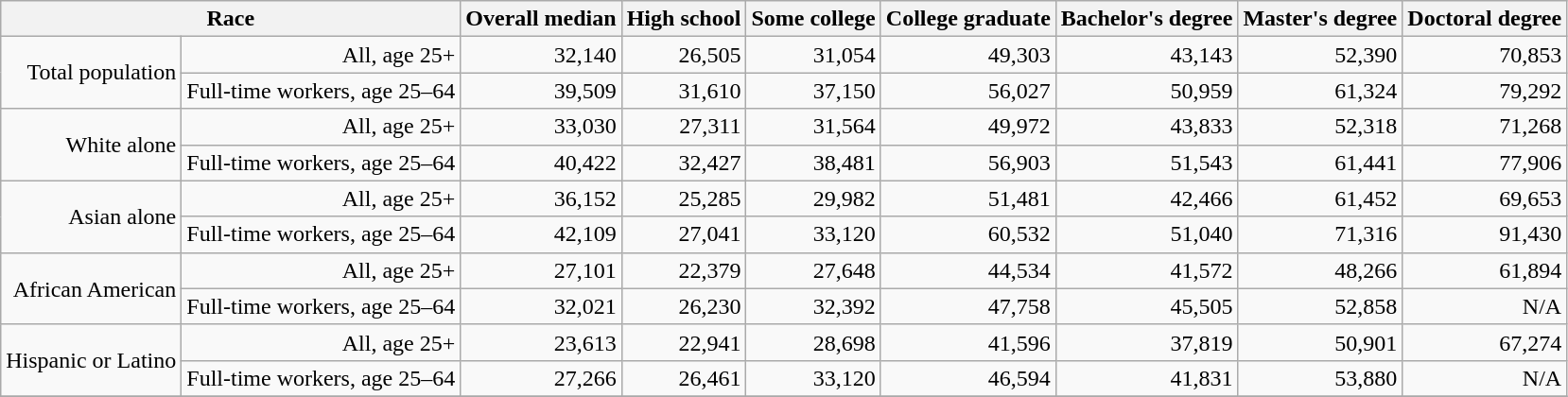<table class="wikitable" style="text-align:right; margin-right:60px">
<tr>
<th colspan=2>Race</th>
<th>Overall median</th>
<th>High school</th>
<th>Some college</th>
<th>College graduate</th>
<th>Bachelor's degree</th>
<th>Master's degree</th>
<th>Doctoral degree</th>
</tr>
<tr>
<td rowspan=2>Total population</td>
<td>All, age 25+</td>
<td>32,140</td>
<td>26,505</td>
<td>31,054</td>
<td>49,303</td>
<td>43,143</td>
<td>52,390</td>
<td>70,853</td>
</tr>
<tr>
<td>Full-time workers, age 25–64</td>
<td>39,509</td>
<td>31,610</td>
<td>37,150</td>
<td>56,027</td>
<td>50,959</td>
<td>61,324</td>
<td>79,292</td>
</tr>
<tr>
<td rowspan=2>White alone</td>
<td>All, age 25+</td>
<td>33,030</td>
<td>27,311</td>
<td>31,564</td>
<td>49,972</td>
<td>43,833</td>
<td>52,318</td>
<td>71,268</td>
</tr>
<tr>
<td>Full-time workers, age 25–64</td>
<td>40,422</td>
<td>32,427</td>
<td>38,481</td>
<td>56,903</td>
<td>51,543</td>
<td>61,441</td>
<td>77,906</td>
</tr>
<tr>
<td rowspan=2>Asian alone</td>
<td>All, age 25+</td>
<td>36,152</td>
<td>25,285</td>
<td>29,982</td>
<td>51,481</td>
<td>42,466</td>
<td>61,452</td>
<td>69,653</td>
</tr>
<tr>
<td>Full-time workers, age 25–64</td>
<td>42,109</td>
<td>27,041</td>
<td>33,120</td>
<td>60,532</td>
<td>51,040</td>
<td>71,316</td>
<td>91,430</td>
</tr>
<tr>
<td rowspan=2>African American</td>
<td>All, age 25+</td>
<td>27,101</td>
<td>22,379</td>
<td>27,648</td>
<td>44,534</td>
<td>41,572</td>
<td>48,266</td>
<td>61,894</td>
</tr>
<tr>
<td>Full-time workers, age 25–64</td>
<td>32,021</td>
<td>26,230</td>
<td>32,392</td>
<td>47,758</td>
<td>45,505</td>
<td>52,858</td>
<td>N/A</td>
</tr>
<tr>
<td rowspan=2>Hispanic or Latino</td>
<td>All, age 25+</td>
<td>23,613</td>
<td>22,941</td>
<td>28,698</td>
<td>41,596</td>
<td>37,819</td>
<td>50,901</td>
<td>67,274</td>
</tr>
<tr>
<td>Full-time workers, age 25–64</td>
<td>27,266</td>
<td>26,461</td>
<td>33,120</td>
<td>46,594</td>
<td>41,831</td>
<td>53,880</td>
<td>N/A</td>
</tr>
<tr>
</tr>
</table>
